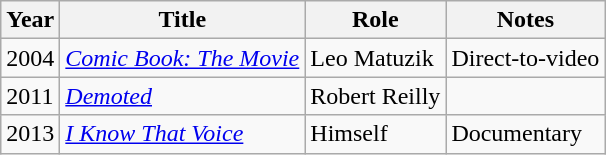<table class="wikitable sortable">
<tr>
<th>Year</th>
<th>Title</th>
<th>Role</th>
<th class="unsortable">Notes</th>
</tr>
<tr>
<td>2004</td>
<td><em><a href='#'>Comic Book: The Movie</a></em></td>
<td>Leo Matuzik</td>
<td>Direct-to-video</td>
</tr>
<tr>
<td>2011</td>
<td><em><a href='#'>Demoted</a></em></td>
<td>Robert Reilly</td>
<td></td>
</tr>
<tr>
<td>2013</td>
<td><em><a href='#'>I Know That Voice</a></em></td>
<td>Himself</td>
<td>Documentary</td>
</tr>
</table>
